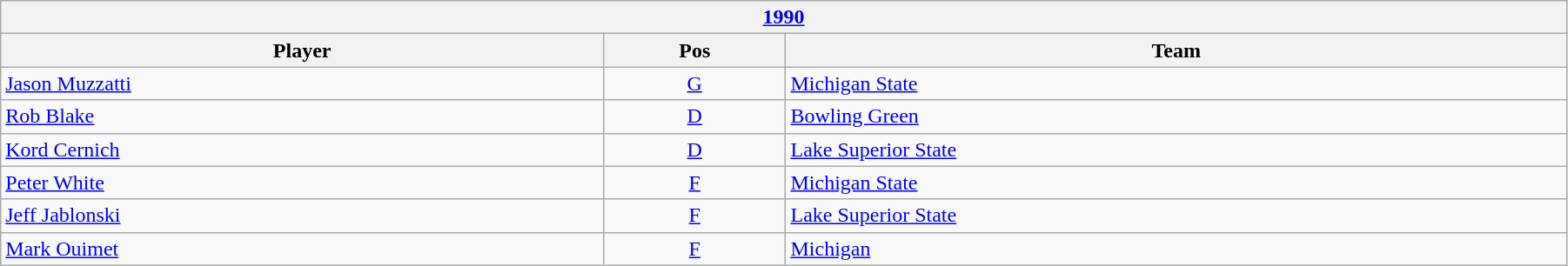<table class="wikitable" width=95%>
<tr>
<th colspan=3><a href='#'>1990</a></th>
</tr>
<tr>
<th>Player</th>
<th>Pos</th>
<th>Team</th>
</tr>
<tr>
<td><a href='#'>Jason Muzzatti</a></td>
<td style="text-align:center;"><a href='#'>G</a></td>
<td><a href='#'>Michigan State</a></td>
</tr>
<tr>
<td><a href='#'>Rob Blake</a></td>
<td style="text-align:center;"><a href='#'>D</a></td>
<td><a href='#'>Bowling Green</a></td>
</tr>
<tr>
<td><a href='#'>Kord Cernich</a></td>
<td style="text-align:center;"><a href='#'>D</a></td>
<td><a href='#'>Lake Superior State</a></td>
</tr>
<tr>
<td><a href='#'>Peter White</a></td>
<td style="text-align:center;"><a href='#'>F</a></td>
<td><a href='#'>Michigan State</a></td>
</tr>
<tr>
<td><a href='#'>Jeff Jablonski</a></td>
<td style="text-align:center;"><a href='#'>F</a></td>
<td><a href='#'>Lake Superior State</a></td>
</tr>
<tr>
<td><a href='#'>Mark Ouimet</a></td>
<td style="text-align:center;"><a href='#'>F</a></td>
<td><a href='#'>Michigan</a></td>
</tr>
</table>
